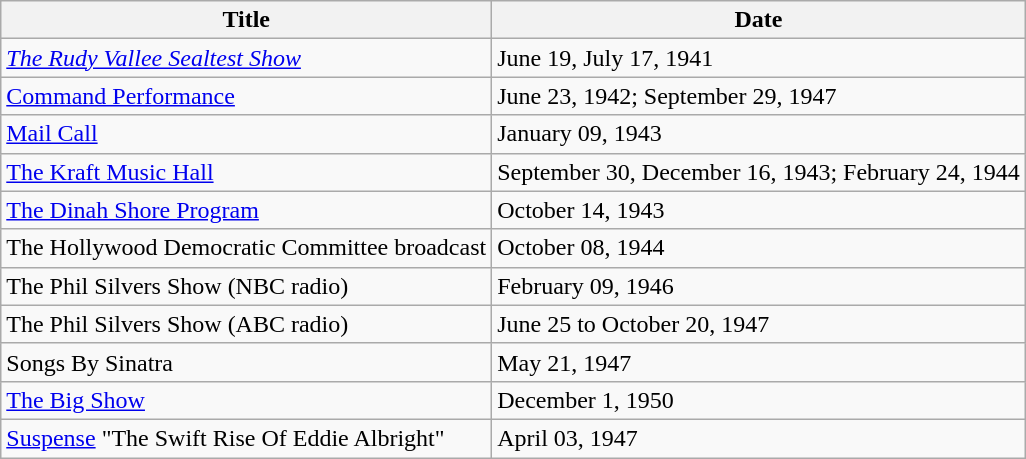<table class="wikitable">
<tr>
<th>Title</th>
<th>Date</th>
</tr>
<tr>
<td><em><a href='#'>The Rudy Vallee Sealtest Show</a></em></td>
<td>June 19, July 17, 1941</td>
</tr>
<tr>
<td><a href='#'>Command Performance</a></td>
<td>June 23, 1942; September 29, 1947</td>
</tr>
<tr>
<td><a href='#'>Mail Call</a></td>
<td>January 09, 1943</td>
</tr>
<tr>
<td><a href='#'>The Kraft Music Hall</a></td>
<td>September 30, December 16, 1943; February 24, 1944</td>
</tr>
<tr>
<td><a href='#'>The Dinah Shore Program</a></td>
<td>October 14, 1943</td>
</tr>
<tr>
<td>The Hollywood Democratic Committee broadcast</td>
<td>October 08, 1944</td>
</tr>
<tr>
<td>The Phil Silvers Show (NBC radio)</td>
<td>February 09, 1946</td>
</tr>
<tr>
<td>The Phil Silvers Show (ABC radio)</td>
<td>June 25 to October 20, 1947</td>
</tr>
<tr>
<td>Songs By Sinatra</td>
<td>May 21, 1947</td>
</tr>
<tr>
<td><a href='#'>The Big Show</a></td>
<td>December 1, 1950</td>
</tr>
<tr>
<td><a href='#'>Suspense</a> "The Swift Rise Of Eddie Albright"</td>
<td>April 03, 1947</td>
</tr>
</table>
